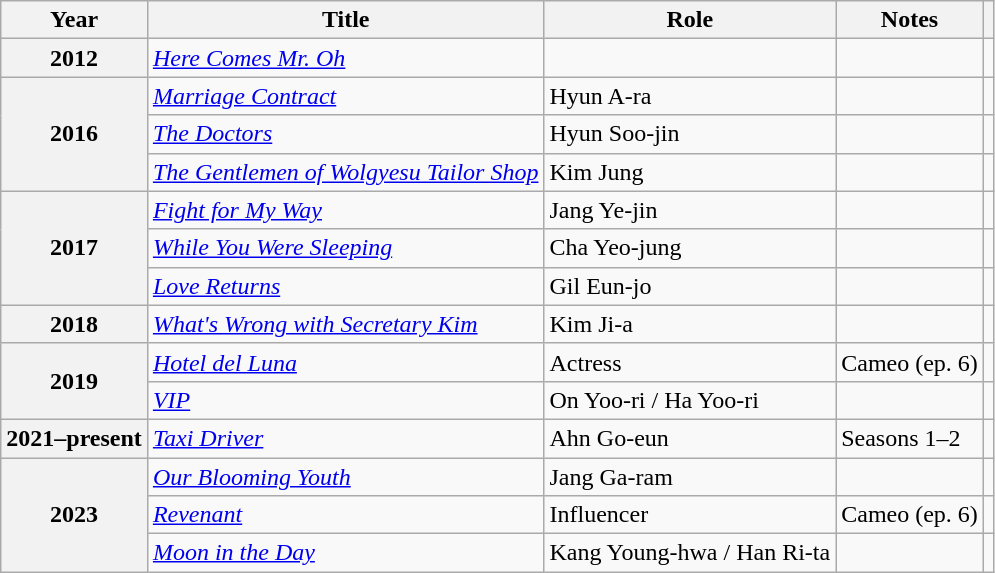<table class="wikitable plainrowheaders sortable">
<tr>
<th scope="col">Year</th>
<th scope="col">Title</th>
<th scope="col">Role</th>
<th scope="col">Notes</th>
<th scope="col" class="unsortable"></th>
</tr>
<tr>
<th scope="row">2012</th>
<td><em><a href='#'>Here Comes Mr. Oh</a></em></td>
<td></td>
<td></td>
<td style="text-align:center"></td>
</tr>
<tr>
<th scope="row" rowspan="3">2016</th>
<td><em><a href='#'>Marriage Contract</a></em></td>
<td>Hyun A-ra</td>
<td></td>
<td style="text-align:center"></td>
</tr>
<tr>
<td><em><a href='#'>The Doctors</a></em></td>
<td>Hyun Soo-jin</td>
<td></td>
<td style="text-align:center"></td>
</tr>
<tr>
<td><em><a href='#'>The Gentlemen of Wolgyesu Tailor Shop</a></em></td>
<td>Kim Jung</td>
<td></td>
<td style="text-align:center"></td>
</tr>
<tr>
<th scope="row" rowspan="3">2017</th>
<td><em><a href='#'>Fight for My Way</a></em></td>
<td>Jang Ye-jin</td>
<td></td>
<td style="text-align:center"></td>
</tr>
<tr>
<td><em><a href='#'>While You Were Sleeping</a></em></td>
<td>Cha Yeo-jung</td>
<td></td>
<td style="text-align:center"></td>
</tr>
<tr>
<td><em><a href='#'>Love Returns</a></em></td>
<td>Gil Eun-jo</td>
<td></td>
<td style="text-align:center"></td>
</tr>
<tr>
<th scope="row">2018</th>
<td><em><a href='#'>What's Wrong with Secretary Kim</a></em></td>
<td>Kim Ji-a</td>
<td></td>
<td style="text-align:center"></td>
</tr>
<tr>
<th scope="row"  rowspan="2">2019</th>
<td><em><a href='#'>Hotel del Luna</a></em></td>
<td>Actress</td>
<td>Cameo (ep. 6)</td>
<td style="text-align:center"></td>
</tr>
<tr>
<td><em><a href='#'>VIP</a></em></td>
<td>On Yoo-ri / Ha Yoo-ri</td>
<td></td>
<td style="text-align:center"></td>
</tr>
<tr>
<th scope="row">2021–present</th>
<td><em><a href='#'>Taxi Driver</a></em></td>
<td>Ahn Go-eun</td>
<td>Seasons 1–2</td>
<td style="text-align:center"></td>
</tr>
<tr>
<th scope="row" rowspan="3">2023</th>
<td><em><a href='#'>Our Blooming Youth</a></em></td>
<td>Jang Ga-ram</td>
<td></td>
<td style="text-align:center"></td>
</tr>
<tr>
<td><em><a href='#'>Revenant</a></em></td>
<td>Influencer</td>
<td>Cameo (ep. 6)</td>
<td style="text-align:center"></td>
</tr>
<tr>
<td><em><a href='#'>Moon in the Day</a></em></td>
<td>Kang Young-hwa / Han Ri-ta</td>
<td></td>
<td style="text-align:center"></td>
</tr>
</table>
